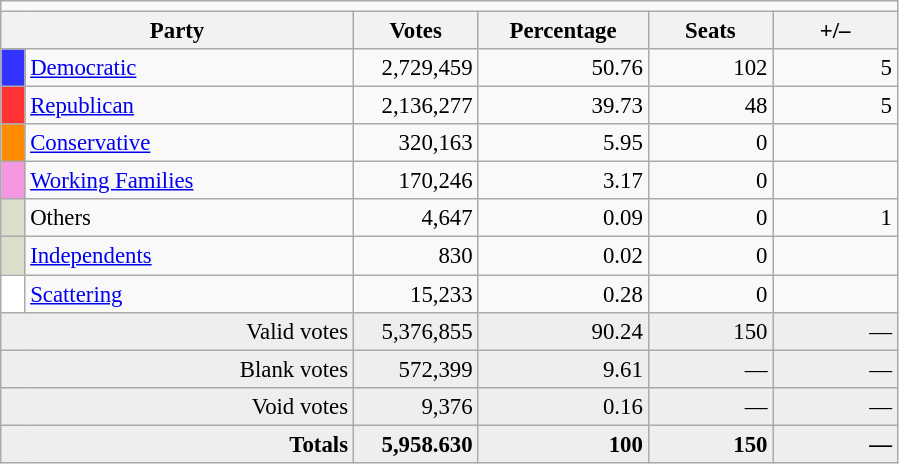<table class="wikitable" style="font-size: 95%;">
<tr>
<td colspan=10 align=center></td>
</tr>
<tr>
<th colspan=2 style="width: 15em">Party</th>
<th style="width: 5em">Votes</th>
<th style="width: 7em">Percentage</th>
<th style="width: 5em">Seats</th>
<th style="width: 5em">+/–</th>
</tr>
<tr>
<th style="background-color:#33F; width: 3px"></th>
<td style="width: 130px"><a href='#'>Democratic</a></td>
<td align="right">2,729,459</td>
<td align="right">50.76</td>
<td align="right">102</td>
<td align="right"> 5</td>
</tr>
<tr>
<th style="background-color:#F33; width: 3px"></th>
<td style="width: 130px"><a href='#'>Republican</a></td>
<td align="right">2,136,277</td>
<td align="right">39.73</td>
<td align="right">48</td>
<td align="right"> 5</td>
</tr>
<tr>
<th style="background-color:#ff8c00; width: 3px"></th>
<td style="width: 130px"><a href='#'>Conservative</a></td>
<td align="right">320,163</td>
<td align="right">5.95</td>
<td align="right">0</td>
<td align="right"></td>
</tr>
<tr>
<th style="background-color:#f598e2; width: 3px"></th>
<td style="width: 130px"><a href='#'>Working Families</a></td>
<td align="right">170,246</td>
<td align="right">3.17</td>
<td align="right">0</td>
<td align="right"></td>
</tr>
<tr>
<th style="background-color:#DDDDCC; width: 3px"></th>
<td style="width: 130px">Others</td>
<td align="right">4,647</td>
<td align="right">0.09</td>
<td align="right">0</td>
<td align="right"> 1</td>
</tr>
<tr>
<th style="background-color:#DDDDCC; width: 3px"></th>
<td style="width: 130px"><a href='#'>Independents</a></td>
<td align="right">830</td>
<td align="right">0.02</td>
<td align="right">0</td>
<td align="right"></td>
</tr>
<tr>
<th style="background-color:#ffffff; width: 3px"></th>
<td style="width: 130px"><a href='#'>Scattering</a></td>
<td align="right">15,233</td>
<td align="right">0.28</td>
<td align="right">0</td>
<td align="right"></td>
</tr>
<tr bgcolor="#EEEEEE">
<td colspan="2" align="right">Valid votes</td>
<td align="right">5,376,855</td>
<td align="right">90.24</td>
<td align="right">150</td>
<td align="right">—</td>
</tr>
<tr bgcolor="#EEEEEE">
<td colspan="2" align="right">Blank votes</td>
<td align="right">572,399</td>
<td align="right">9.61</td>
<td align="right">—</td>
<td align="right">—</td>
</tr>
<tr bgcolor="#EEEEEE">
<td colspan="2" align="right">Void votes</td>
<td align="right">9,376</td>
<td align="right">0.16</td>
<td align="right">—</td>
<td align="right">—</td>
</tr>
<tr bgcolor="#EEEEEE">
<td colspan="2" align="right"><strong>Totals</strong></td>
<td align="right"><strong>5,958.630</strong></td>
<td align="right"><strong>100</strong></td>
<td align="right"><strong>150</strong></td>
<td align="right"><strong>—</strong></td>
</tr>
</table>
